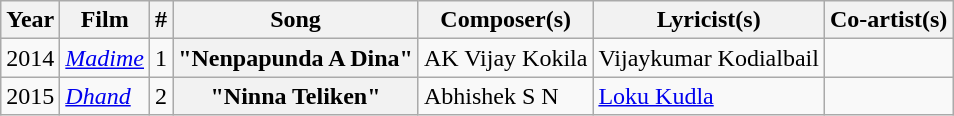<table class="wikitable plainrowheaders">
<tr>
<th scope="col">Year</th>
<th scope="col">Film</th>
<th>#</th>
<th scope="col">Song</th>
<th scope="col">Composer(s)</th>
<th scope="col">Lyricist(s)</th>
<th scope="col">Co-artist(s)</th>
</tr>
<tr>
<td>2014</td>
<td><em><a href='#'>Madime</a></em></td>
<td>1</td>
<th scope="row">"Nenpapunda A Dina"</th>
<td>AK Vijay Kokila</td>
<td>Vijaykumar Kodialbail</td>
<td></td>
</tr>
<tr>
<td>2015</td>
<td><em><a href='#'>Dhand</a></em></td>
<td>2</td>
<th scope="row">"Ninna Teliken"</th>
<td>Abhishek S N</td>
<td><a href='#'>Loku Kudla</a></td>
<td></td>
</tr>
</table>
